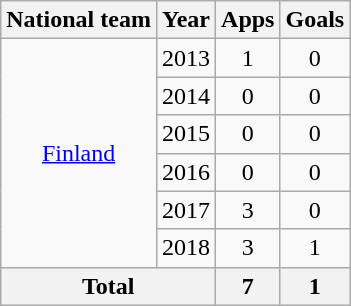<table class="wikitable" style="text-align:center">
<tr>
<th>National team</th>
<th>Year</th>
<th>Apps</th>
<th>Goals</th>
</tr>
<tr>
<td rowspan="6"><a href='#'>Finland</a></td>
<td>2013</td>
<td>1</td>
<td>0</td>
</tr>
<tr>
<td>2014</td>
<td>0</td>
<td>0</td>
</tr>
<tr>
<td>2015</td>
<td>0</td>
<td>0</td>
</tr>
<tr>
<td>2016</td>
<td>0</td>
<td>0</td>
</tr>
<tr>
<td>2017</td>
<td>3</td>
<td>0</td>
</tr>
<tr>
<td>2018</td>
<td>3</td>
<td>1</td>
</tr>
<tr>
<th colspan="2">Total</th>
<th>7</th>
<th>1</th>
</tr>
</table>
